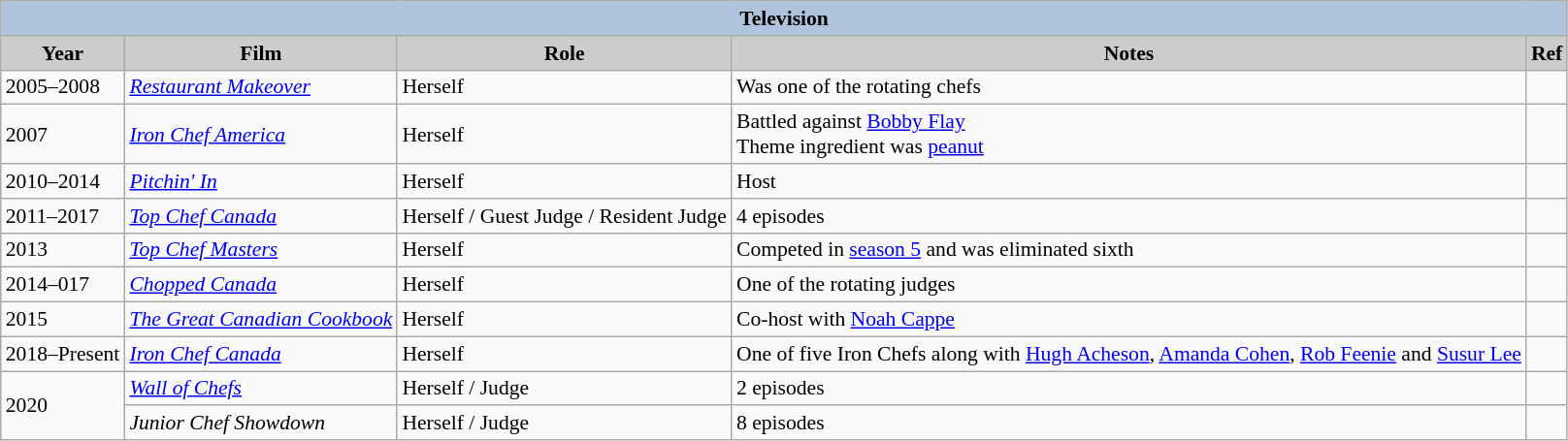<table class="wikitable" style="font-size:90%;">
<tr>
<th colspan=5 style="background:#B0C4DE;">Television</th>
</tr>
<tr align="center">
<th style="background: #CCCCCC;">Year</th>
<th style="background: #CCCCCC;">Film</th>
<th style="background: #CCCCCC;">Role</th>
<th style="background: #CCCCCC;">Notes</th>
<th style="background: #CCCCCC;">Ref</th>
</tr>
<tr>
<td>2005–2008</td>
<td><em><a href='#'>Restaurant Makeover</a></em></td>
<td>Herself</td>
<td>Was one of the rotating chefs</td>
</tr>
<tr>
<td>2007</td>
<td><em><a href='#'>Iron Chef America</a></em></td>
<td>Herself</td>
<td>Battled against <a href='#'>Bobby Flay</a> <br>Theme ingredient was <a href='#'>peanut</a></td>
<td></td>
</tr>
<tr>
<td>2010–2014</td>
<td><em><a href='#'>Pitchin' In</a></em></td>
<td>Herself</td>
<td>Host</td>
</tr>
<tr>
<td>2011–2017</td>
<td><em><a href='#'>Top Chef Canada</a></em></td>
<td>Herself / Guest Judge / Resident Judge</td>
<td>4 episodes</td>
<td></td>
</tr>
<tr>
<td>2013</td>
<td><em><a href='#'>Top Chef Masters</a></em></td>
<td>Herself</td>
<td>Competed in <a href='#'>season 5</a> and was eliminated sixth</td>
<td></td>
</tr>
<tr>
<td>2014–017</td>
<td><em><a href='#'>Chopped Canada</a></em></td>
<td>Herself</td>
<td>One of the rotating judges</td>
<td></td>
</tr>
<tr>
<td>2015</td>
<td><em><a href='#'>The Great Canadian Cookbook</a></em></td>
<td>Herself</td>
<td>Co-host with <a href='#'>Noah Cappe</a></td>
<td></td>
</tr>
<tr>
<td>2018–Present</td>
<td><em><a href='#'>Iron Chef Canada</a></em></td>
<td>Herself</td>
<td>One of five Iron Chefs along with <a href='#'>Hugh Acheson</a>, <a href='#'>Amanda Cohen</a>, <a href='#'>Rob Feenie</a> and <a href='#'>Susur Lee</a></td>
<td></td>
</tr>
<tr>
<td rowspan=2>2020</td>
<td><em><a href='#'>Wall of Chefs</a></em></td>
<td>Herself / Judge</td>
<td>2 episodes</td>
<td></td>
</tr>
<tr>
<td><em>Junior Chef Showdown</em></td>
<td>Herself / Judge</td>
<td>8 episodes</td>
</tr>
</table>
